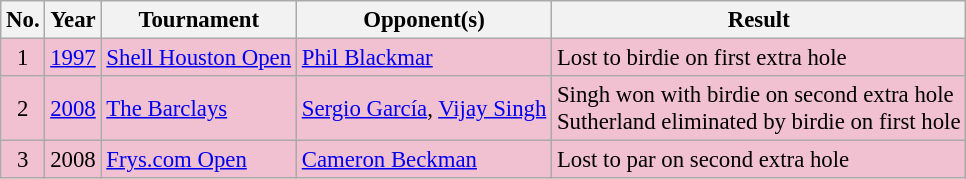<table class="wikitable" style="font-size:95%;">
<tr>
<th>No.</th>
<th>Year</th>
<th>Tournament</th>
<th>Opponent(s)</th>
<th>Result</th>
</tr>
<tr style="background:#F2C1D1;">
<td align=center>1</td>
<td><a href='#'>1997</a></td>
<td><a href='#'>Shell Houston Open</a></td>
<td> <a href='#'>Phil Blackmar</a></td>
<td>Lost to birdie on first extra hole</td>
</tr>
<tr style="background:#F2C1D1;">
<td align=center>2</td>
<td><a href='#'>2008</a></td>
<td><a href='#'>The Barclays</a></td>
<td> <a href='#'>Sergio García</a>,  <a href='#'>Vijay Singh</a></td>
<td>Singh won with birdie on second extra hole<br>Sutherland eliminated by birdie on first hole</td>
</tr>
<tr style="background:#F2C1D1;">
<td align=center>3</td>
<td>2008</td>
<td><a href='#'>Frys.com Open</a></td>
<td> <a href='#'>Cameron Beckman</a></td>
<td>Lost to par on second extra hole</td>
</tr>
</table>
